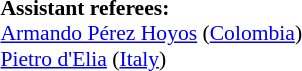<table width=50% style="font-size: 90%">
<tr>
<td><br><strong>Assistant referees:</strong>
<br><a href='#'>Armando Pérez Hoyos</a> (<a href='#'>Colombia</a>)
<br><a href='#'>Pietro d'Elia</a> (<a href='#'>Italy</a>)</td>
</tr>
</table>
